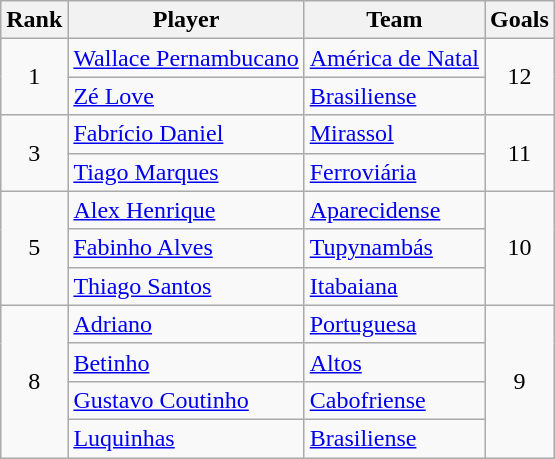<table class="wikitable" style="text-align:left">
<tr>
<th>Rank</th>
<th>Player</th>
<th>Team</th>
<th>Goals</th>
</tr>
<tr>
<td align=center rowspan=2>1</td>
<td><a href='#'>Wallace Pernambucano</a></td>
<td> <a href='#'>América de Natal</a></td>
<td align=center rowspan=2>12</td>
</tr>
<tr>
<td><a href='#'>Zé Love</a></td>
<td> <a href='#'>Brasiliense</a></td>
</tr>
<tr>
<td align=center rowspan=2>3</td>
<td><a href='#'>Fabrício Daniel</a></td>
<td> <a href='#'>Mirassol</a></td>
<td align=center rowspan=2>11</td>
</tr>
<tr>
<td><a href='#'>Tiago Marques</a></td>
<td> <a href='#'>Ferroviária</a></td>
</tr>
<tr>
<td align=center rowspan=3>5</td>
<td><a href='#'>Alex Henrique</a></td>
<td> <a href='#'>Aparecidense</a></td>
<td align=center rowspan=3>10</td>
</tr>
<tr>
<td><a href='#'>Fabinho Alves</a></td>
<td> <a href='#'>Tupynambás</a></td>
</tr>
<tr>
<td><a href='#'>Thiago Santos</a></td>
<td> <a href='#'>Itabaiana</a></td>
</tr>
<tr>
<td align=center rowspan=4>8</td>
<td><a href='#'>Adriano</a></td>
<td> <a href='#'>Portuguesa</a></td>
<td align=center rowspan=4>9</td>
</tr>
<tr>
<td><a href='#'>Betinho</a></td>
<td> <a href='#'>Altos</a></td>
</tr>
<tr>
<td><a href='#'>Gustavo Coutinho</a></td>
<td> <a href='#'>Cabofriense</a></td>
</tr>
<tr>
<td><a href='#'>Luquinhas</a></td>
<td> <a href='#'>Brasiliense</a></td>
</tr>
</table>
